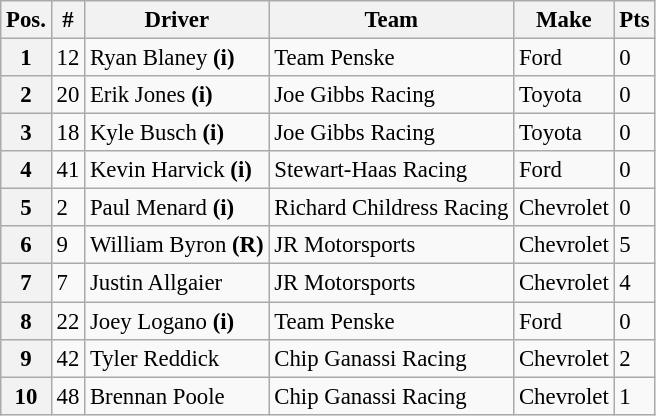<table class="wikitable" style="font-size:95%">
<tr>
<th>Pos.</th>
<th>#</th>
<th>Driver</th>
<th>Team</th>
<th>Make</th>
<th>Pts</th>
</tr>
<tr>
<th>1</th>
<td>12</td>
<td>Ryan Blaney <strong>(i)</strong></td>
<td>Team Penske</td>
<td>Ford</td>
<td>0</td>
</tr>
<tr>
<th>2</th>
<td>20</td>
<td>Erik Jones <strong>(i)</strong></td>
<td>Joe Gibbs Racing</td>
<td>Toyota</td>
<td>0</td>
</tr>
<tr>
<th>3</th>
<td>18</td>
<td>Kyle Busch <strong>(i)</strong></td>
<td>Joe Gibbs Racing</td>
<td>Toyota</td>
<td>0</td>
</tr>
<tr>
<th>4</th>
<td>41</td>
<td>Kevin Harvick <strong>(i)</strong></td>
<td>Stewart-Haas Racing</td>
<td>Ford</td>
<td>0</td>
</tr>
<tr>
<th>5</th>
<td>2</td>
<td>Paul Menard <strong>(i)</strong></td>
<td>Richard Childress Racing</td>
<td>Chevrolet</td>
<td>0</td>
</tr>
<tr>
<th>6</th>
<td>9</td>
<td>William Byron <strong>(R)</strong></td>
<td>JR Motorsports</td>
<td>Chevrolet</td>
<td>5</td>
</tr>
<tr>
<th>7</th>
<td>7</td>
<td>Justin Allgaier</td>
<td>JR Motorsports</td>
<td>Chevrolet</td>
<td>4</td>
</tr>
<tr>
<th>8</th>
<td>22</td>
<td>Joey Logano <strong>(i)</strong></td>
<td>Team Penske</td>
<td>Ford</td>
<td>0</td>
</tr>
<tr>
<th>9</th>
<td>42</td>
<td>Tyler Reddick</td>
<td>Chip Ganassi Racing</td>
<td>Chevrolet</td>
<td>2</td>
</tr>
<tr>
<th>10</th>
<td>48</td>
<td>Brennan Poole</td>
<td>Chip Ganassi Racing</td>
<td>Chevrolet</td>
<td>1</td>
</tr>
</table>
